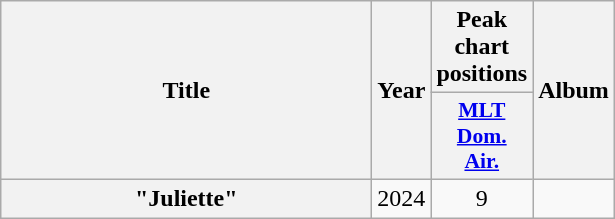<table class="wikitable plainrowheaders" style="text-align:center;">
<tr>
<th scope="col" rowspan="2" style="width:15em;">Title</th>
<th scope="col" rowspan="2">Year</th>
<th scope="col" colspan="1">Peak chart positions</th>
<th scope="col" rowspan="2">Album</th>
</tr>
<tr>
<th scope="col" style="width:2.5em;font-size:90%;"><a href='#'>MLT<br>Dom.<br>Air.</a><br></th>
</tr>
<tr>
<th scope="row">"Juliette" </th>
<td>2024</td>
<td>9</td>
<td></td>
</tr>
</table>
